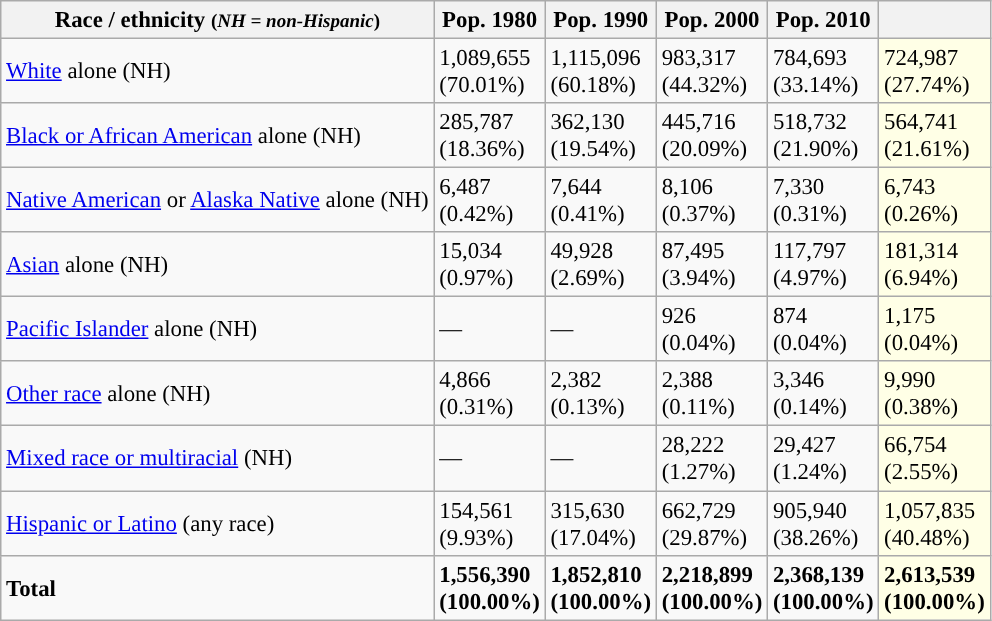<table class="wikitable sortable collapsible" style="font-size: 95%;">
<tr>
<th>Race / ethnicity <small>(<em>NH = non-Hispanic</em>)</small></th>
<th>Pop. 1980</th>
<th>Pop. 1990</th>
<th>Pop. 2000</th>
<th>Pop. 2010</th>
<th></th>
</tr>
<tr>
<td><a href='#'>White</a> alone (NH)</td>
<td>1,089,655<br>(70.01%)</td>
<td>1,115,096<br>(60.18%)</td>
<td>983,317<br>(44.32%)</td>
<td>784,693<br>(33.14%)</td>
<td style='background: #ffffe6;'>724,987<br>(27.74%)</td>
</tr>
<tr>
<td><a href='#'>Black or African American</a> alone (NH)</td>
<td>285,787<br>(18.36%)</td>
<td>362,130<br>(19.54%)</td>
<td>445,716<br>(20.09%)</td>
<td>518,732<br>(21.90%)</td>
<td style='background: #ffffe6;'>564,741<br>(21.61%)</td>
</tr>
<tr>
<td><a href='#'>Native American</a> or <a href='#'>Alaska Native</a> alone (NH)</td>
<td>6,487<br>(0.42%)</td>
<td>7,644<br>(0.41%)</td>
<td>8,106<br>(0.37%)</td>
<td>7,330<br>(0.31%)</td>
<td style='background: #ffffe6;'>6,743<br>(0.26%)</td>
</tr>
<tr>
<td><a href='#'>Asian</a> alone (NH)</td>
<td>15,034<br>(0.97%)</td>
<td>49,928<br>(2.69%)</td>
<td>87,495<br>(3.94%)</td>
<td>117,797<br>(4.97%)</td>
<td style='background: #ffffe6;'>181,314<br>(6.94%)</td>
</tr>
<tr>
<td><a href='#'>Pacific Islander</a> alone (NH)</td>
<td>—</td>
<td>—</td>
<td>926<br>(0.04%)</td>
<td>874<br>(0.04%)</td>
<td style='background: #ffffe6;'>1,175<br>(0.04%)</td>
</tr>
<tr>
<td><a href='#'>Other race</a> alone (NH)</td>
<td>4,866<br>(0.31%)</td>
<td>2,382<br>(0.13%)</td>
<td>2,388<br>(0.11%)</td>
<td>3,346<br>(0.14%)</td>
<td style='background: #ffffe6;'>9,990<br>(0.38%)</td>
</tr>
<tr>
<td><a href='#'>Mixed race or multiracial</a> (NH)</td>
<td>—</td>
<td>—</td>
<td>28,222<br>(1.27%)</td>
<td>29,427<br>(1.24%)</td>
<td style='background: #ffffe6;'>66,754<br>(2.55%)</td>
</tr>
<tr>
<td><a href='#'>Hispanic or Latino</a> (any race)</td>
<td>154,561<br>(9.93%)</td>
<td>315,630<br>(17.04%)</td>
<td>662,729<br>(29.87%)</td>
<td>905,940<br>(38.26%)</td>
<td style='background: #ffffe6;'>1,057,835<br>(40.48%)</td>
</tr>
<tr>
<td><strong>Total</strong></td>
<td><strong>1,556,390<br>(100.00%)</strong></td>
<td><strong>1,852,810<br>(100.00%)</strong></td>
<td><strong>2,218,899<br>(100.00%)</strong></td>
<td><strong>2,368,139<br>(100.00%)</strong></td>
<td style='background: #ffffe6;'><strong>2,613,539<br>(100.00%)</strong></td>
</tr>
</table>
